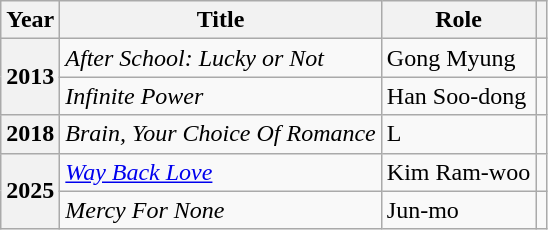<table class="wikitable plainrowheaders sortable">
<tr>
<th scope="col">Year</th>
<th scope="col">Title</th>
<th scope="col">Role</th>
<th scope="col" class="unsortable"></th>
</tr>
<tr>
<th scope="row" rowspan="2">2013</th>
<td><em>After School: Lucky or Not</em></td>
<td>Gong Myung</td>
<td style="text-align:center"></td>
</tr>
<tr>
<td><em>Infinite Power</em></td>
<td>Han Soo-dong</td>
<td style="text-align:center"></td>
</tr>
<tr>
<th scope="row">2018</th>
<td><em>Brain, Your Choice Of Romance</em></td>
<td>L</td>
<td style="text-align:center"></td>
</tr>
<tr>
<th scope="row" rowspan="2">2025</th>
<td><em><a href='#'>Way Back Love</a></em></td>
<td>Kim Ram-woo</td>
<td style="text-align:center"></td>
</tr>
<tr>
<td><em>Mercy For None</em></td>
<td>Jun-mo</td>
<td style="text-align:center"></td>
</tr>
</table>
